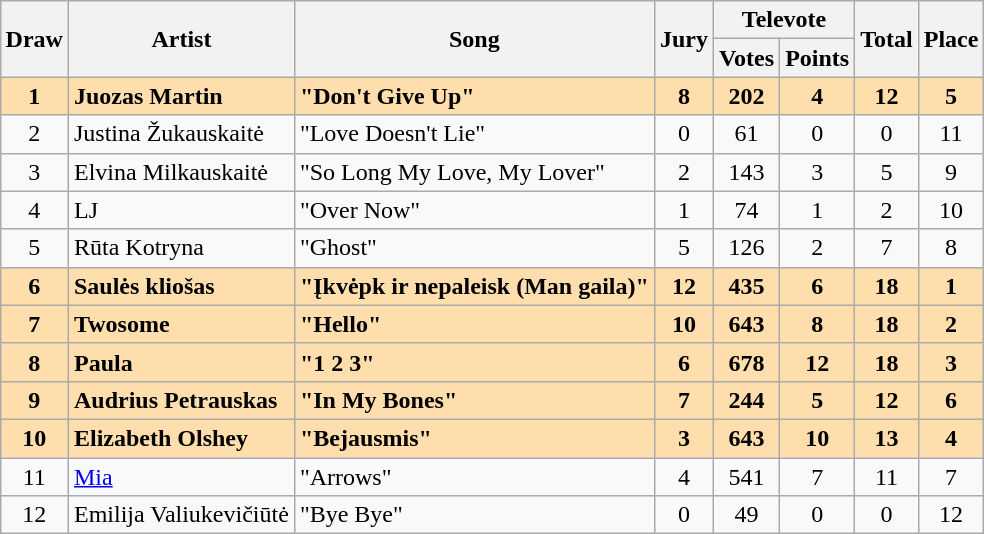<table class="sortable wikitable" style="margin: 1em auto 1em auto; text-align:center">
<tr>
<th rowspan="2">Draw</th>
<th rowspan="2">Artist</th>
<th rowspan="2">Song</th>
<th rowspan="2">Jury</th>
<th colspan="2">Televote</th>
<th rowspan="2">Total</th>
<th rowspan="2">Place</th>
</tr>
<tr>
<th>Votes</th>
<th>Points</th>
</tr>
<tr style="font-weight:bold; background:#FFDEAD;">
<td>1</td>
<td align="left">Juozas Martin</td>
<td align="left">"Don't Give Up"</td>
<td>8</td>
<td>202</td>
<td>4</td>
<td>12</td>
<td>5</td>
</tr>
<tr>
<td>2</td>
<td align="left">Justina Žukauskaitė</td>
<td align="left">"Love Doesn't Lie"</td>
<td>0</td>
<td>61</td>
<td>0</td>
<td>0</td>
<td>11</td>
</tr>
<tr>
<td>3</td>
<td align="left">Elvina Milkauskaitė</td>
<td align="left">"So Long My Love, My Lover"</td>
<td>2</td>
<td>143</td>
<td>3</td>
<td>5</td>
<td>9</td>
</tr>
<tr>
<td>4</td>
<td align="left">LJ</td>
<td align="left">"Over Now"</td>
<td>1</td>
<td>74</td>
<td>1</td>
<td>2</td>
<td>10</td>
</tr>
<tr>
<td>5</td>
<td align="left">Rūta Kotryna</td>
<td align="left">"Ghost"</td>
<td>5</td>
<td>126</td>
<td>2</td>
<td>7</td>
<td>8</td>
</tr>
<tr style="font-weight:bold; background:#FFDEAD;">
<td>6</td>
<td align="left">Saulės kliošas</td>
<td align="left">"Įkvėpk ir nepaleisk (Man gaila)"</td>
<td>12</td>
<td>435</td>
<td>6</td>
<td>18</td>
<td>1</td>
</tr>
<tr style="font-weight:bold; background:#FFDEAD;">
<td>7</td>
<td align="left">Twosome</td>
<td align="left">"Hello"</td>
<td>10</td>
<td>643</td>
<td>8</td>
<td>18</td>
<td>2</td>
</tr>
<tr style="font-weight:bold; background:#FFDEAD;">
<td>8</td>
<td align="left">Paula</td>
<td align="left">"1 2 3"</td>
<td>6</td>
<td>678</td>
<td>12</td>
<td>18</td>
<td>3</td>
</tr>
<tr style="font-weight:bold; background:#FFDEAD;">
<td>9</td>
<td align="left">Audrius Petrauskas</td>
<td align="left">"In My Bones"</td>
<td>7</td>
<td>244</td>
<td>5</td>
<td>12</td>
<td>6</td>
</tr>
<tr style="font-weight:bold; background:#FFDEAD;">
<td>10</td>
<td align="left">Elizabeth Olshey</td>
<td align="left">"Bejausmis"</td>
<td>3</td>
<td>643</td>
<td>10</td>
<td>13</td>
<td>4</td>
</tr>
<tr>
<td>11</td>
<td align="left"><a href='#'>Mia</a></td>
<td align="left">"Arrows"</td>
<td>4</td>
<td>541</td>
<td>7</td>
<td>11</td>
<td>7</td>
</tr>
<tr>
<td>12</td>
<td align="left">Emilija Valiukevičiūtė</td>
<td align="left">"Bye Bye"</td>
<td>0</td>
<td>49</td>
<td>0</td>
<td>0</td>
<td>12</td>
</tr>
</table>
